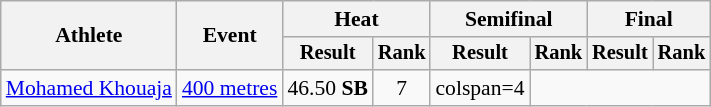<table class="wikitable" style="font-size:90%">
<tr>
<th rowspan="2">Athlete</th>
<th rowspan="2">Event</th>
<th colspan="2">Heat</th>
<th colspan="2">Semifinal</th>
<th colspan="2">Final</th>
</tr>
<tr style="font-size:95%">
<th>Result</th>
<th>Rank</th>
<th>Result</th>
<th>Rank</th>
<th>Result</th>
<th>Rank</th>
</tr>
<tr style=text-align:center>
<td style=text-align:left><a href='#'>Mohamed Khouaja</a></td>
<td style=text-align:left><a href='#'>400 metres</a></td>
<td>46.50 <strong>SB</strong></td>
<td>7</td>
<td>colspan=4 </td>
</tr>
</table>
